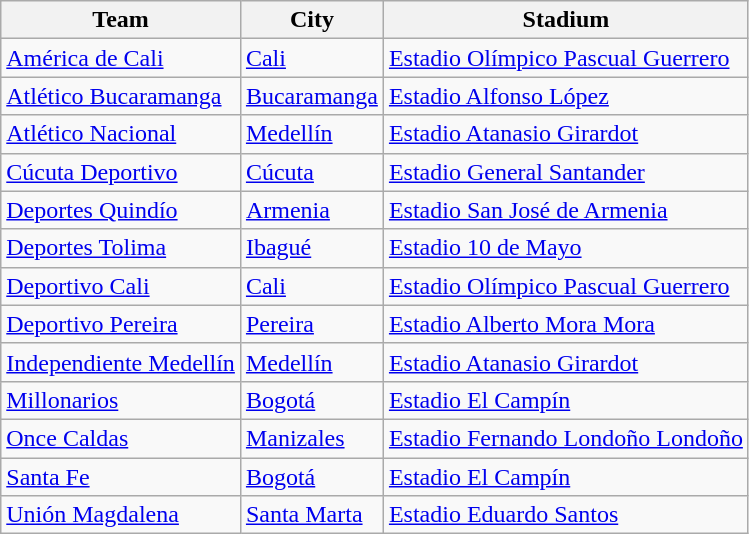<table class="wikitable sortable">
<tr>
<th>Team</th>
<th>City</th>
<th>Stadium</th>
</tr>
<tr>
<td><a href='#'>América de Cali</a></td>
<td><a href='#'>Cali</a></td>
<td><a href='#'>Estadio Olímpico Pascual Guerrero</a></td>
</tr>
<tr>
<td><a href='#'>Atlético Bucaramanga</a></td>
<td><a href='#'>Bucaramanga</a></td>
<td><a href='#'>Estadio Alfonso López</a></td>
</tr>
<tr>
<td><a href='#'>Atlético Nacional</a></td>
<td><a href='#'>Medellín</a></td>
<td><a href='#'>Estadio Atanasio Girardot</a></td>
</tr>
<tr>
<td><a href='#'>Cúcuta Deportivo</a></td>
<td><a href='#'>Cúcuta</a></td>
<td><a href='#'>Estadio General Santander</a></td>
</tr>
<tr>
<td><a href='#'>Deportes Quindío</a></td>
<td><a href='#'>Armenia</a></td>
<td><a href='#'>Estadio San José de Armenia</a></td>
</tr>
<tr>
<td><a href='#'>Deportes Tolima</a></td>
<td><a href='#'>Ibagué</a></td>
<td><a href='#'>Estadio 10 de Mayo</a></td>
</tr>
<tr>
<td><a href='#'>Deportivo Cali</a></td>
<td><a href='#'>Cali</a></td>
<td><a href='#'>Estadio Olímpico Pascual Guerrero</a></td>
</tr>
<tr>
<td><a href='#'>Deportivo Pereira</a></td>
<td><a href='#'>Pereira</a></td>
<td><a href='#'>Estadio Alberto Mora Mora</a></td>
</tr>
<tr>
<td><a href='#'>Independiente Medellín</a></td>
<td><a href='#'>Medellín</a></td>
<td><a href='#'>Estadio Atanasio Girardot</a></td>
</tr>
<tr>
<td><a href='#'>Millonarios</a></td>
<td><a href='#'>Bogotá</a></td>
<td><a href='#'>Estadio El Campín</a></td>
</tr>
<tr>
<td><a href='#'>Once Caldas</a></td>
<td><a href='#'>Manizales</a></td>
<td><a href='#'>Estadio Fernando Londoño Londoño</a></td>
</tr>
<tr>
<td><a href='#'>Santa Fe</a></td>
<td><a href='#'>Bogotá</a></td>
<td><a href='#'>Estadio El Campín</a></td>
</tr>
<tr>
<td><a href='#'>Unión Magdalena</a></td>
<td><a href='#'>Santa Marta</a></td>
<td><a href='#'>Estadio Eduardo Santos</a></td>
</tr>
</table>
